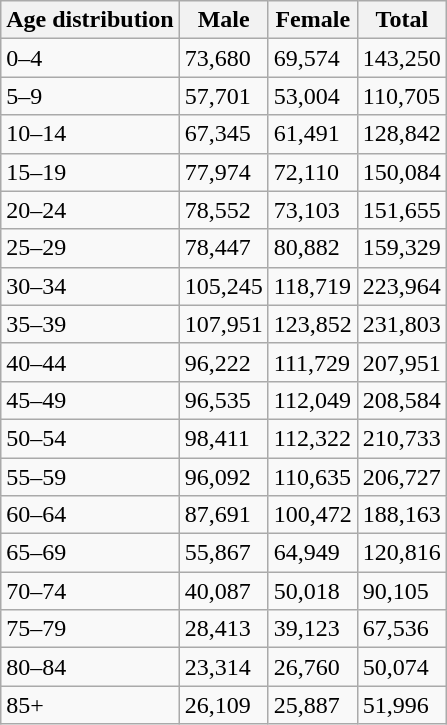<table class="wikitable">
<tr>
<th>Age distribution</th>
<th>Male</th>
<th>Female</th>
<th>Total</th>
</tr>
<tr>
<td>0–4</td>
<td>73,680</td>
<td>69,574</td>
<td>143,250</td>
</tr>
<tr>
<td>5–9</td>
<td>57,701</td>
<td>53,004</td>
<td>110,705</td>
</tr>
<tr>
<td>10–14</td>
<td>67,345</td>
<td>61,491</td>
<td>128,842</td>
</tr>
<tr>
<td>15–19</td>
<td>77,974</td>
<td>72,110</td>
<td>150,084</td>
</tr>
<tr>
<td>20–24</td>
<td>78,552</td>
<td>73,103</td>
<td>151,655</td>
</tr>
<tr>
<td>25–29</td>
<td>78,447</td>
<td>80,882</td>
<td>159,329</td>
</tr>
<tr>
<td>30–34</td>
<td>105,245</td>
<td>118,719</td>
<td>223,964</td>
</tr>
<tr>
<td>35–39</td>
<td>107,951</td>
<td>123,852</td>
<td>231,803</td>
</tr>
<tr>
<td>40–44</td>
<td>96,222</td>
<td>111,729</td>
<td>207,951</td>
</tr>
<tr>
<td>45–49</td>
<td>96,535</td>
<td>112,049</td>
<td>208,584</td>
</tr>
<tr>
<td>50–54</td>
<td>98,411</td>
<td>112,322</td>
<td>210,733</td>
</tr>
<tr>
<td>55–59</td>
<td>96,092</td>
<td>110,635</td>
<td>206,727</td>
</tr>
<tr>
<td>60–64</td>
<td>87,691</td>
<td>100,472</td>
<td>188,163</td>
</tr>
<tr>
<td>65–69</td>
<td>55,867</td>
<td>64,949</td>
<td>120,816</td>
</tr>
<tr>
<td>70–74</td>
<td>40,087</td>
<td>50,018</td>
<td>90,105</td>
</tr>
<tr>
<td>75–79</td>
<td>28,413</td>
<td>39,123</td>
<td>67,536</td>
</tr>
<tr>
<td>80–84</td>
<td>23,314</td>
<td>26,760</td>
<td>50,074</td>
</tr>
<tr>
<td>85+</td>
<td>26,109</td>
<td>25,887</td>
<td>51,996</td>
</tr>
</table>
